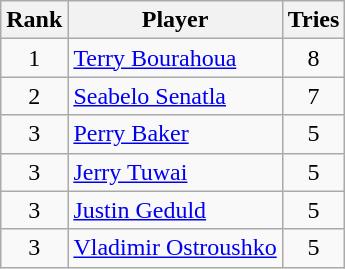<table class="wikitable sortable">
<tr>
<th>Rank</th>
<th>Player</th>
<th>Tries</th>
</tr>
<tr>
<td align=center>1</td>
<td> <a href='#'>Terry Bourahoua</a></td>
<td align=center>8</td>
</tr>
<tr>
<td align=center>2</td>
<td> <a href='#'>Seabelo Senatla</a></td>
<td align=center>7</td>
</tr>
<tr>
<td align=center>3</td>
<td> <a href='#'>Perry Baker</a></td>
<td align=center>5</td>
</tr>
<tr>
<td align=center>3</td>
<td> <a href='#'>Jerry Tuwai</a></td>
<td align=center>5</td>
</tr>
<tr>
<td align=center>3</td>
<td> <a href='#'>Justin Geduld</a></td>
<td align=center>5</td>
</tr>
<tr>
<td align=center>3</td>
<td> <a href='#'>Vladimir Ostroushko</a></td>
<td align=center>5</td>
</tr>
</table>
